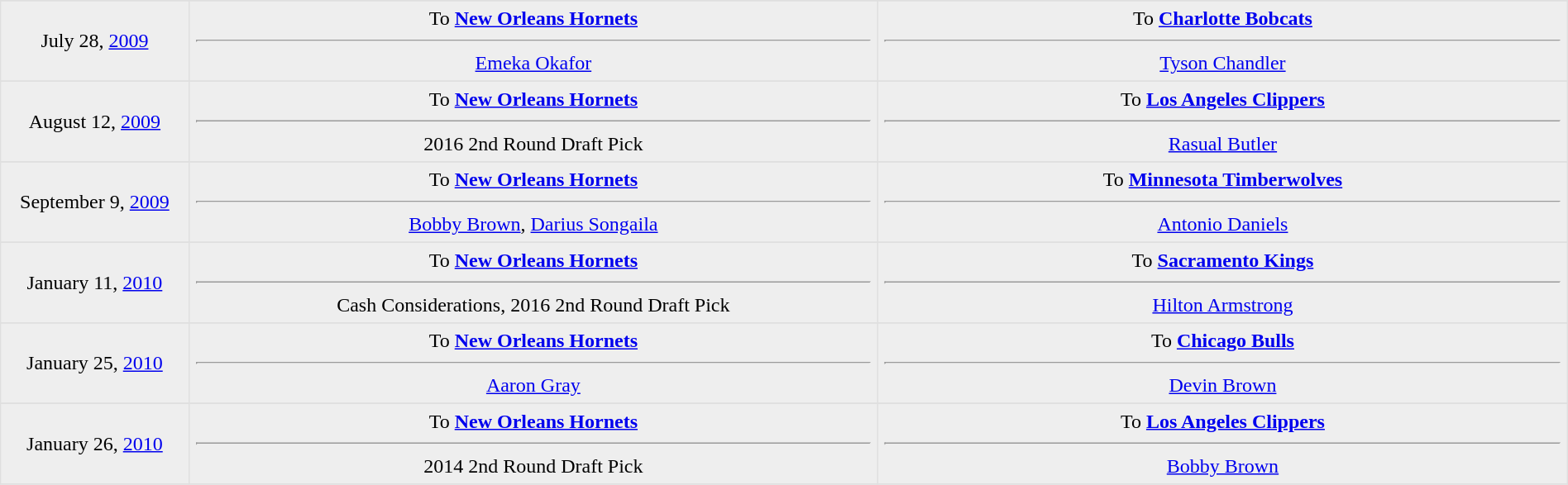<table border=1 style="border-collapse:collapse; text-align: center; width: 100%" bordercolor="#DFDFDF"  cellpadding="5">
<tr>
</tr>
<tr bgcolor="eeeeee">
<td style="width:12%">July 28, <a href='#'>2009</a><br></td>
<td style="width:44%" valign="top">To <strong><a href='#'>New Orleans Hornets</a></strong><hr><a href='#'>Emeka Okafor</a></td>
<td style="width:44%" valign="top">To <strong><a href='#'>Charlotte Bobcats</a></strong><hr><a href='#'>Tyson Chandler</a></td>
</tr>
<tr>
</tr>
<tr bgcolor="eeeeee">
<td style="width:12%">August 12, <a href='#'>2009</a><br></td>
<td style="width:44%" valign="top">To <strong><a href='#'>New Orleans Hornets</a></strong><hr>2016 2nd Round Draft Pick</td>
<td style="width:44%" valign="top">To <strong><a href='#'>Los Angeles Clippers</a></strong><hr><a href='#'>Rasual Butler</a></td>
</tr>
<tr>
</tr>
<tr bgcolor="eeeeee">
<td style="width:12%">September 9, <a href='#'>2009</a><br></td>
<td style="width:44%" valign="top">To <strong><a href='#'>New Orleans Hornets</a></strong><hr><a href='#'>Bobby Brown</a>, <a href='#'>Darius Songaila</a></td>
<td style="width:44%" valign="top">To <strong><a href='#'>Minnesota Timberwolves</a></strong><hr><a href='#'>Antonio Daniels</a></td>
</tr>
<tr>
</tr>
<tr bgcolor="eeeeee">
<td style="width:12%">January 11, <a href='#'>2010</a><br></td>
<td style="width:44%" valign="top">To <strong><a href='#'>New Orleans Hornets</a></strong><hr>Cash Considerations, 2016 2nd Round Draft Pick</td>
<td style="width:44%" valign="top">To <strong><a href='#'>Sacramento Kings</a></strong><hr><a href='#'>Hilton Armstrong</a></td>
</tr>
<tr>
</tr>
<tr bgcolor="eeeeee">
<td style="width:12%">January 25, <a href='#'>2010</a><br></td>
<td style="width:44%" valign="top">To <strong><a href='#'>New Orleans Hornets</a></strong><hr><a href='#'>Aaron Gray</a></td>
<td style="width:44%" valign="top">To <strong><a href='#'>Chicago Bulls</a></strong><hr><a href='#'>Devin Brown</a></td>
</tr>
<tr>
</tr>
<tr bgcolor="eeeeee">
<td style="width:12%">January 26, <a href='#'>2010</a><br></td>
<td style="width:44%" valign="top">To <strong><a href='#'>New Orleans Hornets</a></strong><hr>2014 2nd Round Draft Pick</td>
<td style="width:44%" valign="top">To <strong><a href='#'>Los Angeles Clippers</a></strong><hr><a href='#'>Bobby Brown</a></td>
</tr>
<tr>
</tr>
</table>
